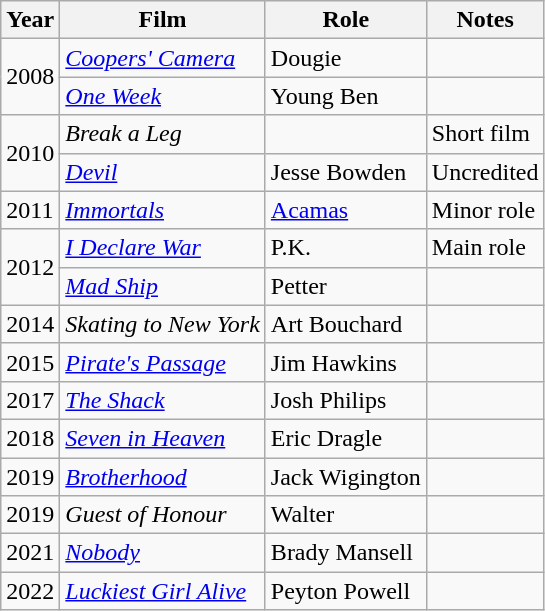<table class="wikitable sortable">
<tr>
<th>Year</th>
<th>Film</th>
<th>Role</th>
<th class="unsortable">Notes</th>
</tr>
<tr>
<td rowspan="2">2008</td>
<td><em><a href='#'>Coopers' Camera</a></em></td>
<td>Dougie</td>
<td></td>
</tr>
<tr>
<td><em><a href='#'>One Week</a></em></td>
<td>Young Ben</td>
<td></td>
</tr>
<tr>
<td rowspan="2">2010</td>
<td><em>Break a Leg</em></td>
<td></td>
<td>Short film</td>
</tr>
<tr>
<td><em><a href='#'>Devil</a></em></td>
<td>Jesse Bowden</td>
<td>Uncredited</td>
</tr>
<tr>
<td>2011</td>
<td><em><a href='#'>Immortals</a></em></td>
<td><a href='#'>Acamas</a></td>
<td>Minor role</td>
</tr>
<tr>
<td rowspan="2">2012</td>
<td><em><a href='#'>I Declare War</a></em></td>
<td>P.K.</td>
<td>Main role</td>
</tr>
<tr>
<td><em><a href='#'>Mad Ship</a></em></td>
<td>Petter</td>
<td></td>
</tr>
<tr>
<td>2014</td>
<td><em>Skating to New York</em></td>
<td>Art Bouchard</td>
<td></td>
</tr>
<tr>
<td>2015</td>
<td><em><a href='#'>Pirate's Passage</a></em></td>
<td>Jim Hawkins</td>
<td></td>
</tr>
<tr>
<td>2017</td>
<td data-sort-value="Shack, The"><em><a href='#'>The Shack</a></em></td>
<td>Josh Philips</td>
<td></td>
</tr>
<tr>
<td>2018</td>
<td><em><a href='#'>Seven in Heaven</a></em></td>
<td>Eric Dragle</td>
<td></td>
</tr>
<tr>
<td>2019</td>
<td><em><a href='#'>Brotherhood</a></em></td>
<td>Jack Wigington</td>
<td></td>
</tr>
<tr>
<td>2019</td>
<td><em>Guest of Honour</em></td>
<td>Walter</td>
<td></td>
</tr>
<tr>
<td>2021</td>
<td><em><a href='#'>Nobody</a></em></td>
<td>Brady Mansell</td>
<td></td>
</tr>
<tr>
<td>2022</td>
<td><em><a href='#'>Luckiest Girl Alive</a></em></td>
<td>Peyton Powell</td>
<td></td>
</tr>
</table>
